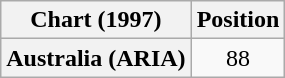<table class="wikitable plainrowheaders" style="text-align:center">
<tr>
<th scope="col">Chart (1997)</th>
<th scope="col">Position</th>
</tr>
<tr>
<th scope="row">Australia (ARIA)</th>
<td>88</td>
</tr>
</table>
